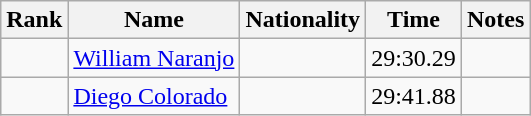<table class="wikitable sortable" style="text-align:center">
<tr>
<th>Rank</th>
<th>Name</th>
<th>Nationality</th>
<th>Time</th>
<th>Notes</th>
</tr>
<tr>
<td></td>
<td align=left><a href='#'>William Naranjo</a></td>
<td align=left></td>
<td>29:30.29</td>
<td></td>
</tr>
<tr>
<td></td>
<td align=left><a href='#'>Diego Colorado</a></td>
<td align=left></td>
<td>29:41.88</td>
<td></td>
</tr>
</table>
